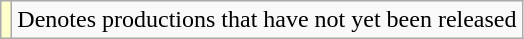<table class="wikitable">
<tr>
<td style="background:#FFFFCC;"></td>
<td>Denotes productions that have not yet been released</td>
</tr>
</table>
